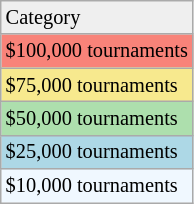<table class=wikitable style=font-size:85%;>
<tr>
<td style="background:#efefef;">Category</td>
</tr>
<tr style="background:#f88379;">
<td>$100,000 tournaments</td>
</tr>
<tr style="background:#f7e98e;">
<td>$75,000 tournaments</td>
</tr>
<tr style="background:#addfad;">
<td>$50,000 tournaments</td>
</tr>
<tr style="background:lightblue;">
<td>$25,000 tournaments</td>
</tr>
<tr style="background:#f0f8ff;">
<td>$10,000 tournaments</td>
</tr>
</table>
